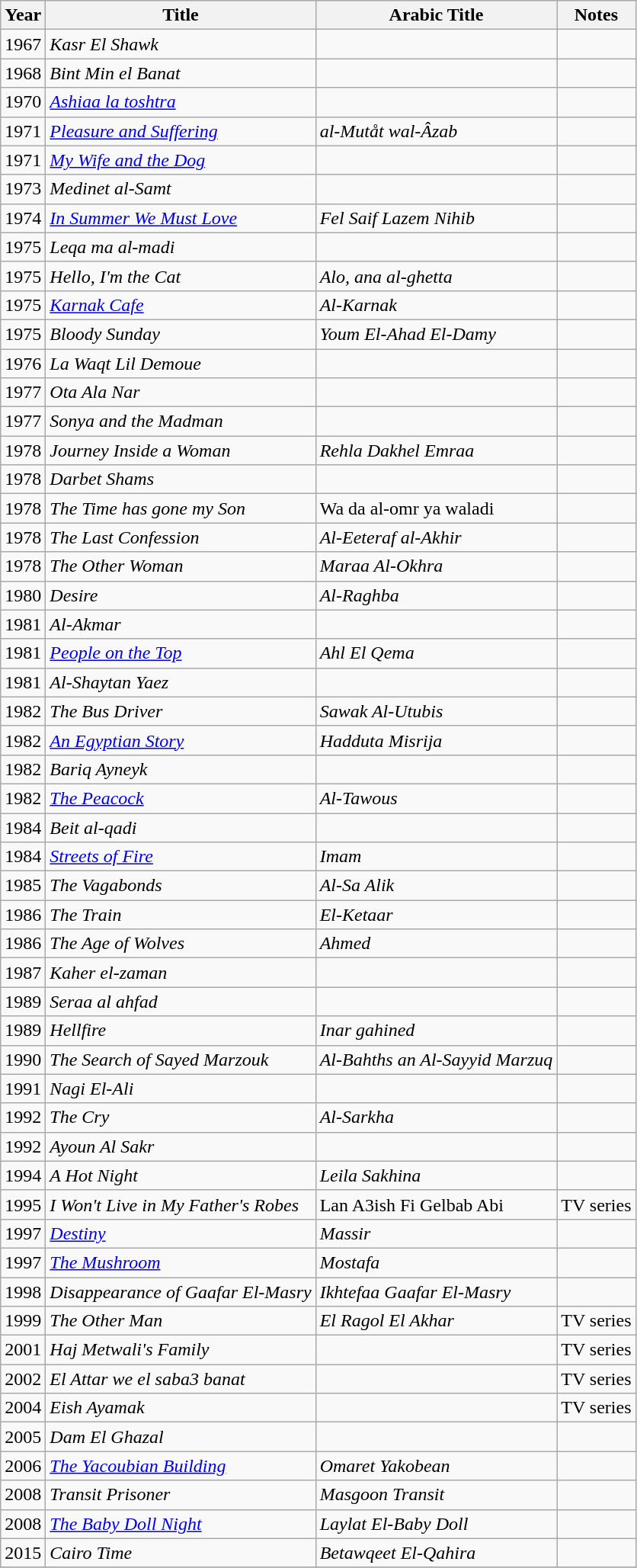<table class="wikitable sortable">
<tr>
<th>Year</th>
<th>Title</th>
<th>Arabic Title</th>
<th>Notes</th>
</tr>
<tr>
<td>1967</td>
<td><em>Kasr El Shawk</em></td>
<td></td>
<td></td>
</tr>
<tr>
<td>1968</td>
<td><em>Bint Min el Banat</em></td>
<td></td>
<td></td>
</tr>
<tr>
<td>1970</td>
<td><em><a href='#'>Ashiaa la toshtra</a></em></td>
<td></td>
<td></td>
</tr>
<tr>
<td>1971</td>
<td><em><a href='#'>Pleasure and Suffering</a></em></td>
<td><em>al-Mutåt wal-Âzab</em></td>
<td></td>
</tr>
<tr>
<td>1971</td>
<td><em><a href='#'>My Wife and the Dog</a></em></td>
<td></td>
<td></td>
</tr>
<tr>
<td>1973</td>
<td><em>Medinet al-Samt</em></td>
<td></td>
<td></td>
</tr>
<tr>
<td>1974</td>
<td><em><a href='#'>In Summer We Must Love</a></em></td>
<td><em>Fel Saif Lazem Nihib</em></td>
<td></td>
</tr>
<tr>
<td>1975</td>
<td><em>Leqa ma al-madi</em></td>
<td></td>
<td></td>
</tr>
<tr>
<td>1975</td>
<td><em>Hello, I'm the Cat</em></td>
<td><em>Alo, ana al-ghetta</em></td>
<td></td>
</tr>
<tr>
<td>1975</td>
<td><em><a href='#'>Karnak Cafe</a></em></td>
<td><em>Al-Karnak</em></td>
<td></td>
</tr>
<tr>
<td>1975</td>
<td><em>Bloody Sunday</em></td>
<td><em>Youm El-Ahad El-Damy</em></td>
<td></td>
</tr>
<tr>
<td>1976</td>
<td><em>La Waqt Lil Demoue</em></td>
<td></td>
<td></td>
</tr>
<tr>
<td>1977</td>
<td><em>Ota Ala Nar</em></td>
<td></td>
<td></td>
</tr>
<tr>
<td>1977</td>
<td><em>Sonya and the Madman</em></td>
<td></td>
<td></td>
</tr>
<tr>
<td>1978</td>
<td><em>Journey Inside a Woman</em></td>
<td><em>Rehla Dakhel Emraa</em></td>
<td></td>
</tr>
<tr>
<td>1978</td>
<td><em>Darbet Shams</em></td>
<td></td>
<td></td>
</tr>
<tr>
<td>1978</td>
<td><em>The Time has gone my Son</em></td>
<td>Wa da al-omr ya waladi</td>
<td></td>
</tr>
<tr>
<td>1978</td>
<td><em>The Last Confession</em></td>
<td><em>Al-Eeteraf al-Akhir</em></td>
<td></td>
</tr>
<tr>
<td>1978</td>
<td><em>The Other Woman</em></td>
<td><em>Maraa Al-Okhra</em></td>
<td></td>
</tr>
<tr>
<td>1980</td>
<td><em>Desire</em></td>
<td><em>Al-Raghba</em></td>
<td></td>
</tr>
<tr>
<td>1981</td>
<td><em>Al-Akmar</em></td>
<td></td>
<td></td>
</tr>
<tr>
<td>1981</td>
<td><em><a href='#'>People on the Top</a></em></td>
<td><em>Ahl El Qema</em></td>
<td></td>
</tr>
<tr>
<td>1981</td>
<td><em>Al-Shaytan Yaez</em></td>
<td></td>
<td></td>
</tr>
<tr>
<td>1982</td>
<td><em>The Bus Driver</em></td>
<td><em>Sawak Al-Utubis</em></td>
<td></td>
</tr>
<tr>
<td>1982</td>
<td><em><a href='#'>An Egyptian Story</a></em></td>
<td><em>Hadduta Misrija</em></td>
<td></td>
</tr>
<tr>
<td>1982</td>
<td><em>Bariq Ayneyk</em></td>
<td></td>
<td></td>
</tr>
<tr>
<td>1982</td>
<td><a href='#'><em>The Peacock</em></a></td>
<td><em>Al-Tawous</em></td>
<td></td>
</tr>
<tr>
<td>1984</td>
<td><em>Beit al-qadi</em></td>
<td></td>
<td></td>
</tr>
<tr>
<td>1984</td>
<td><a href='#'><em>Streets of Fire</em></a></td>
<td><em>Imam</em></td>
<td></td>
</tr>
<tr>
<td>1985</td>
<td><em>The Vagabonds</em></td>
<td><em>Al-Sa Alik</em></td>
<td></td>
</tr>
<tr>
<td>1986</td>
<td><em>The Train</em></td>
<td><em>El-Ketaar</em></td>
<td></td>
</tr>
<tr>
<td>1986</td>
<td><em>The Age of Wolves</em></td>
<td><em>Ahmed</em></td>
<td></td>
</tr>
<tr>
<td>1987</td>
<td><em>Kaher el-zaman</em></td>
<td></td>
<td></td>
</tr>
<tr>
<td>1989</td>
<td><em>Seraa al ahfad</em></td>
<td></td>
<td></td>
</tr>
<tr>
<td>1989</td>
<td><em>Hellfire</em></td>
<td><em>Inar gahined</em></td>
<td></td>
</tr>
<tr>
<td>1990</td>
<td><em>The Search of Sayed Marzouk</em></td>
<td><em>Al-Bahths an Al-Sayyid Marzuq</em></td>
<td></td>
</tr>
<tr>
<td>1991</td>
<td><em>Nagi El-Ali</em></td>
<td></td>
<td></td>
</tr>
<tr>
<td>1992</td>
<td><em>The Cry</em></td>
<td><em>Al-Sarkha</em></td>
<td></td>
</tr>
<tr>
<td>1992</td>
<td><em>Ayoun Al Sakr</em></td>
<td></td>
<td></td>
</tr>
<tr>
<td>1994</td>
<td><em>A Hot Night</em></td>
<td><em>Leila Sakhina</em></td>
<td></td>
</tr>
<tr>
<td>1995</td>
<td><em>I Won't Live in My Father's Robes</em></td>
<td>Lan A3ish Fi Gelbab Abi</td>
<td>TV series</td>
</tr>
<tr>
<td>1997</td>
<td><a href='#'><em>Destiny</em></a></td>
<td><em>Massir</em></td>
<td></td>
</tr>
<tr>
<td>1997</td>
<td><a href='#'><em>The Mushroom</em></a></td>
<td><em>Mostafa</em></td>
<td></td>
</tr>
<tr>
<td>1998</td>
<td><em>Disappearance of Gaafar El-Masry</em></td>
<td><em>Ikhtefaa Gaafar El-Masry</em></td>
<td></td>
</tr>
<tr>
<td>1999</td>
<td><em>The Other Man</em></td>
<td><em>El Ragol El Akhar</em></td>
<td>TV series</td>
</tr>
<tr>
<td>2001</td>
<td><em>Haj Metwali's Family</em></td>
<td></td>
<td>TV series</td>
</tr>
<tr>
<td>2002</td>
<td><em>El Attar we el saba3 banat</em></td>
<td></td>
<td>TV series</td>
</tr>
<tr>
<td>2004</td>
<td><em>Eish Ayamak</em></td>
<td></td>
<td>TV series</td>
</tr>
<tr>
<td>2005</td>
<td><em>Dam El Ghazal</em></td>
<td></td>
<td></td>
</tr>
<tr>
<td>2006</td>
<td><a href='#'><em>The Yacoubian Building</em></a></td>
<td><em>Omaret Yakobean</em></td>
<td></td>
</tr>
<tr>
<td>2008</td>
<td><em>Transit Prisoner</em></td>
<td><em>Masgoon Transit</em></td>
<td></td>
</tr>
<tr>
<td>2008</td>
<td><em><a href='#'>The Baby Doll Night</a></em></td>
<td><em>Laylat El-Baby Doll</em></td>
<td></td>
</tr>
<tr>
<td>2015</td>
<td><em>Cairo Time</em></td>
<td><em>Betawqeet El-Qahira</em></td>
<td></td>
</tr>
<tr>
</tr>
</table>
